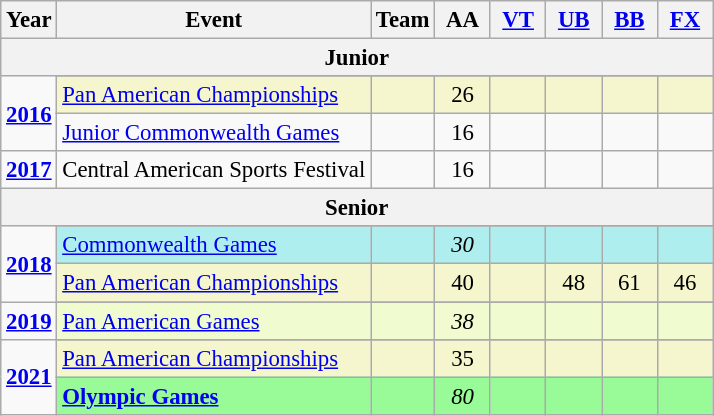<table class="wikitable" style="text-align:center; font-size:95%;">
<tr>
<th align="center">Year</th>
<th align="center">Event</th>
<th style="width:30px;">Team</th>
<th style="width:30px;">AA</th>
<th style="width:30px;"><a href='#'>VT</a></th>
<th style="width:30px;"><a href='#'>UB</a></th>
<th style="width:30px;"><a href='#'>BB</a></th>
<th style="width:30px;"><a href='#'>FX</a></th>
</tr>
<tr>
<th colspan="8"><strong>Junior</strong></th>
</tr>
<tr>
<td rowspan="3"><strong><a href='#'>2016</a></strong></td>
</tr>
<tr bgcolor=#F5F6CE>
<td align=left><a href='#'>Pan American Championships</a></td>
<td></td>
<td>26</td>
<td></td>
<td></td>
<td></td>
<td></td>
</tr>
<tr>
<td align=left><a href='#'>Junior Commonwealth Games</a></td>
<td></td>
<td>16</td>
<td></td>
<td></td>
<td></td>
<td></td>
</tr>
<tr>
<td rowspan="1"><strong><a href='#'>2017</a></strong></td>
<td align=left>Central American Sports Festival</td>
<td></td>
<td>16</td>
<td></td>
<td></td>
<td></td>
<td></td>
</tr>
<tr>
<th colspan="8"><strong>Senior</strong></th>
</tr>
<tr>
<td rowspan="3"><strong><a href='#'>2018</a></strong></td>
</tr>
<tr bgcolor="#afeeee">
<td align=left><a href='#'>Commonwealth Games</a></td>
<td></td>
<td><em>30</em></td>
<td></td>
<td></td>
<td></td>
<td></td>
</tr>
<tr bgcolor=#F5F6CE>
<td align=left><a href='#'>Pan American Championships</a></td>
<td></td>
<td>40</td>
<td></td>
<td>48</td>
<td>61</td>
<td>46</td>
</tr>
<tr>
<td rowspan="2"><strong><a href='#'>2019</a></strong></td>
</tr>
<tr bgcolor=#f0fccf>
<td align=left><a href='#'>Pan American Games</a></td>
<td></td>
<td><em>38</em></td>
<td></td>
<td></td>
<td></td>
<td></td>
</tr>
<tr>
<td rowspan="3"><strong><a href='#'>2021</a></strong></td>
</tr>
<tr bgcolor=#F5F6CE>
<td align=left><a href='#'>Pan American Championships</a></td>
<td></td>
<td>35</td>
<td></td>
<td></td>
<td></td>
<td></td>
</tr>
<tr bgcolor=98FB98>
<td align=left><strong><a href='#'>Olympic Games</a></strong></td>
<td></td>
<td><em>80</em></td>
<td></td>
<td></td>
<td></td>
<td></td>
</tr>
</table>
